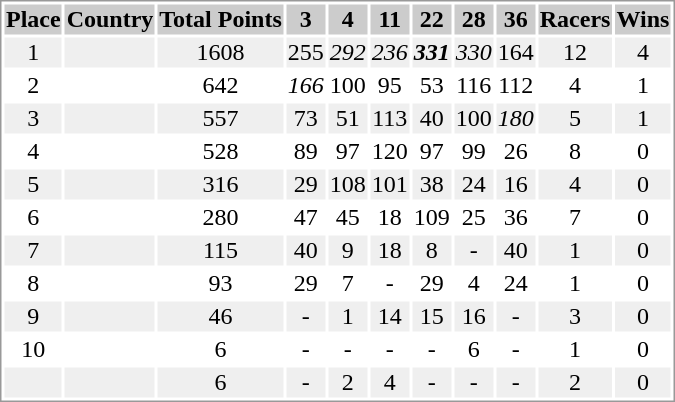<table border="0" style="border: 1px solid #999; background-color:#FFFFFF; text-align:center">
<tr align="center" bgcolor="#CCCCCC">
<th>Place</th>
<th>Country</th>
<th>Total Points</th>
<th>3</th>
<th>4</th>
<th>11</th>
<th>22</th>
<th>28</th>
<th>36</th>
<th>Racers</th>
<th>Wins</th>
</tr>
<tr bgcolor="#EFEFEF">
<td>1</td>
<td align="left"></td>
<td>1608</td>
<td>255</td>
<td><em>292</em></td>
<td><em>236</em></td>
<td><strong><em>331</em></strong></td>
<td><em>330</em></td>
<td>164</td>
<td>12</td>
<td>4</td>
</tr>
<tr>
<td>2</td>
<td align="left"></td>
<td>642</td>
<td><em>166</em></td>
<td>100</td>
<td>95</td>
<td>53</td>
<td>116</td>
<td>112</td>
<td>4</td>
<td>1</td>
</tr>
<tr bgcolor="#EFEFEF">
<td>3</td>
<td align="left"></td>
<td>557</td>
<td>73</td>
<td>51</td>
<td>113</td>
<td>40</td>
<td>100</td>
<td><em>180</em></td>
<td>5</td>
<td>1</td>
</tr>
<tr>
<td>4</td>
<td align="left"></td>
<td>528</td>
<td>89</td>
<td>97</td>
<td>120</td>
<td>97</td>
<td>99</td>
<td>26</td>
<td>8</td>
<td>0</td>
</tr>
<tr bgcolor="#EFEFEF">
<td>5</td>
<td align="left"></td>
<td>316</td>
<td>29</td>
<td>108</td>
<td>101</td>
<td>38</td>
<td>24</td>
<td>16</td>
<td>4</td>
<td>0</td>
</tr>
<tr>
<td>6</td>
<td align="left"></td>
<td>280</td>
<td>47</td>
<td>45</td>
<td>18</td>
<td>109</td>
<td>25</td>
<td>36</td>
<td>7</td>
<td>0</td>
</tr>
<tr bgcolor="#EFEFEF">
<td>7</td>
<td align="left"></td>
<td>115</td>
<td>40</td>
<td>9</td>
<td>18</td>
<td>8</td>
<td>-</td>
<td>40</td>
<td>1</td>
<td>0</td>
</tr>
<tr>
<td>8</td>
<td align="left"></td>
<td>93</td>
<td>29</td>
<td>7</td>
<td>-</td>
<td>29</td>
<td>4</td>
<td>24</td>
<td>1</td>
<td>0</td>
</tr>
<tr bgcolor="#EFEFEF">
<td>9</td>
<td align="left"></td>
<td>46</td>
<td>-</td>
<td>1</td>
<td>14</td>
<td>15</td>
<td>16</td>
<td>-</td>
<td>3</td>
<td>0</td>
</tr>
<tr>
<td>10</td>
<td align="left"></td>
<td>6</td>
<td>-</td>
<td>-</td>
<td>-</td>
<td>-</td>
<td>6</td>
<td>-</td>
<td>1</td>
<td>0</td>
</tr>
<tr bgcolor="#EFEFEF">
<td></td>
<td align="left"></td>
<td>6</td>
<td>-</td>
<td>2</td>
<td>4</td>
<td>-</td>
<td>-</td>
<td>-</td>
<td>2</td>
<td>0</td>
</tr>
</table>
